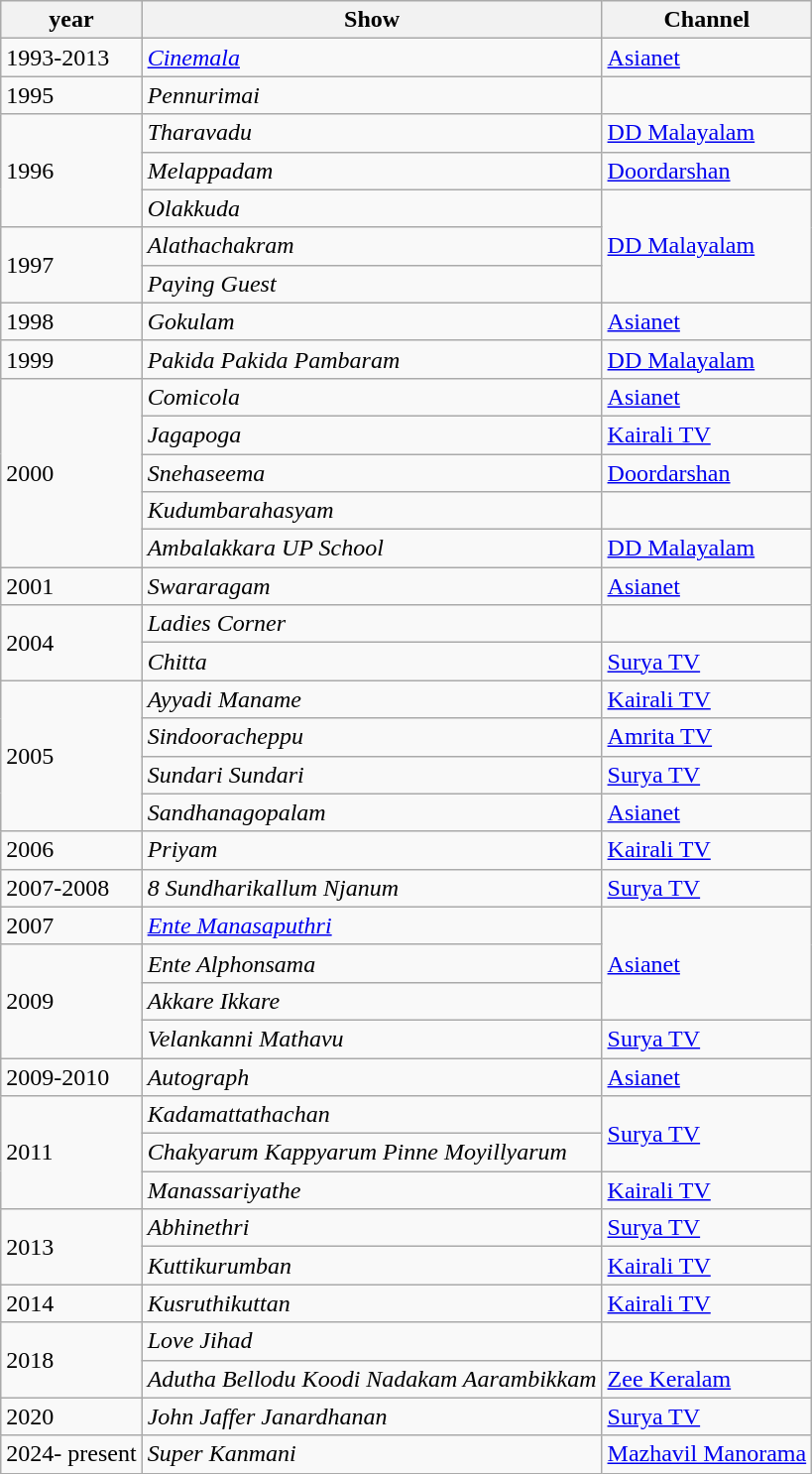<table Class="wikitable">
<tr>
<th>year</th>
<th>Show</th>
<th>Channel</th>
</tr>
<tr>
<td>1993-2013</td>
<td><em> <a href='#'>Cinemala</a></em></td>
<td><a href='#'>Asianet</a></td>
</tr>
<tr>
<td>1995</td>
<td><em>Pennurimai</em></td>
<td></td>
</tr>
<tr>
<td rowspan="3">1996</td>
<td><em> Tharavadu</em></td>
<td><a href='#'>DD Malayalam</a></td>
</tr>
<tr>
<td><em> Melappadam</em></td>
<td><a href='#'>Doordarshan</a></td>
</tr>
<tr>
<td><em> Olakkuda</em></td>
<td rowspan="3"><a href='#'>DD Malayalam</a></td>
</tr>
<tr>
<td rowspan="2">1997</td>
<td><em> Alathachakram</em></td>
</tr>
<tr>
<td><em> Paying Guest</em></td>
</tr>
<tr>
<td>1998</td>
<td><em> Gokulam</em></td>
<td><a href='#'>Asianet</a></td>
</tr>
<tr>
<td>1999</td>
<td><em> Pakida Pakida Pambaram</em></td>
<td><a href='#'>DD Malayalam</a></td>
</tr>
<tr>
<td rowspan="5">2000</td>
<td><em> Comicola</em></td>
<td><a href='#'>Asianet</a></td>
</tr>
<tr>
<td><em> Jagapoga</em></td>
<td><a href='#'>Kairali TV</a></td>
</tr>
<tr>
<td><em> Snehaseema</em></td>
<td><a href='#'>Doordarshan</a></td>
</tr>
<tr>
<td><em> Kudumbarahasyam</em></td>
<td></td>
</tr>
<tr>
<td><em> Ambalakkara UP School</em></td>
<td><a href='#'>DD Malayalam</a></td>
</tr>
<tr>
<td>2001</td>
<td><em> Swararagam</em></td>
<td><a href='#'>Asianet</a></td>
</tr>
<tr>
<td rowspan="2">2004</td>
<td><em> Ladies Corner</em></td>
<td></td>
</tr>
<tr>
<td><em> Chitta</em></td>
<td><a href='#'>Surya TV</a></td>
</tr>
<tr>
<td rowspan="4">2005</td>
<td><em> Ayyadi Maname</em></td>
<td><a href='#'>Kairali TV</a></td>
</tr>
<tr>
<td><em> Sindooracheppu</em></td>
<td><a href='#'>Amrita TV</a></td>
</tr>
<tr>
<td><em> Sundari Sundari</em></td>
<td><a href='#'>Surya TV</a></td>
</tr>
<tr>
<td><em> Sandhanagopalam</em></td>
<td><a href='#'>Asianet</a></td>
</tr>
<tr>
<td>2006</td>
<td><em> Priyam</em></td>
<td><a href='#'>Kairali TV</a></td>
</tr>
<tr>
<td>2007-2008</td>
<td><em> 8 Sundharikallum Njanum</em></td>
<td><a href='#'>Surya TV</a></td>
</tr>
<tr>
<td>2007</td>
<td><em> <a href='#'>Ente Manasaputhri</a></em></td>
<td rowspan="3"><a href='#'>Asianet</a></td>
</tr>
<tr>
<td rowspan="3">2009</td>
<td><em> Ente Alphonsama</em></td>
</tr>
<tr>
<td><em>  Akkare Ikkare</em></td>
</tr>
<tr>
<td><em> Velankanni Mathavu</em></td>
<td><a href='#'>Surya TV</a></td>
</tr>
<tr>
<td>2009-2010</td>
<td><em> Autograph</em></td>
<td><a href='#'>Asianet</a></td>
</tr>
<tr>
<td rowspan="3">2011</td>
<td><em> Kadamattathachan</em></td>
<td rowspan="2"><a href='#'>Surya TV</a></td>
</tr>
<tr>
<td><em> Chakyarum Kappyarum Pinne Moyillyarum</em></td>
</tr>
<tr>
<td><em> Manassariyathe</em></td>
<td><a href='#'>Kairali TV</a></td>
</tr>
<tr>
<td rowspan="2">2013</td>
<td><em>  Abhinethri</em></td>
<td><a href='#'>Surya TV</a></td>
</tr>
<tr>
<td><em> Kuttikurumban</em></td>
<td><a href='#'>Kairali TV</a></td>
</tr>
<tr>
<td>2014</td>
<td><em> Kusruthikuttan</em></td>
<td><a href='#'>Kairali TV</a></td>
</tr>
<tr>
<td rowspan="2">2018</td>
<td><em> Love Jihad</em></td>
<td></td>
</tr>
<tr>
<td><em> Adutha Bellodu Koodi Nadakam Aarambikkam</em></td>
<td><a href='#'>Zee Keralam</a></td>
</tr>
<tr>
<td>2020</td>
<td><em> John Jaffer Janardhanan</em></td>
<td><a href='#'>Surya TV</a></td>
</tr>
<tr>
<td>2024- present</td>
<td><em>Super Kanmani</em></td>
<td><a href='#'>Mazhavil Manorama</a></td>
</tr>
</table>
